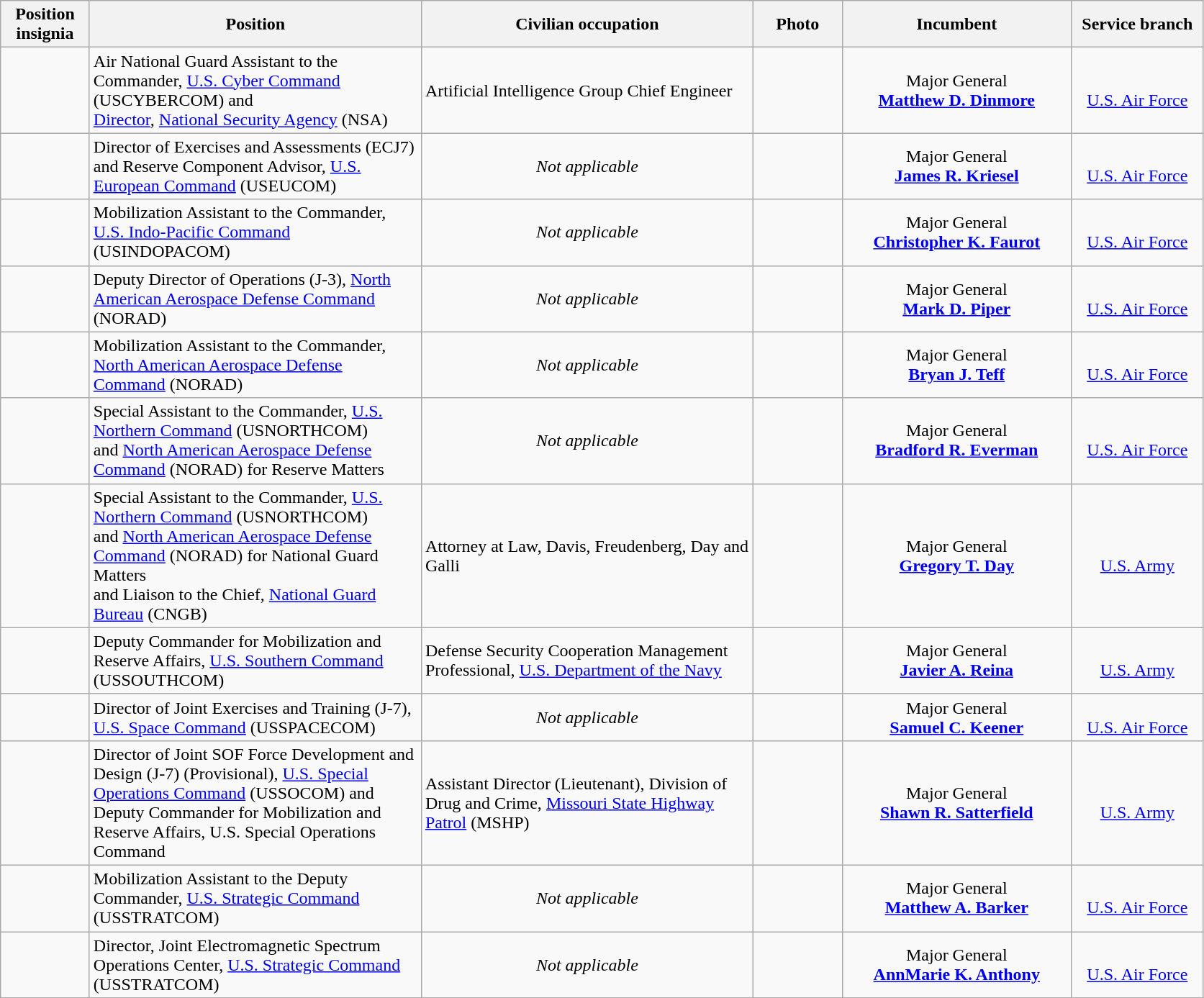<table class="wikitable">
<tr>
<th width="75" style="text-align:center">Position insignia</th>
<th width="300" style="text-align:center">Position</th>
<th width="300" style="text-align:center">Civilian occupation</th>
<th width="75" style="text-align:center">Photo</th>
<th width="205" style="text-align:center">Incumbent</th>
<th width="115" style="text-align:center">Service branch</th>
</tr>
<tr>
<td> </td>
<td>Air National Guard Assistant to the Commander, <a href='#'>U.S. Cyber Command</a> (USCYBERCOM) and<br><a href='#'>Director</a>, <a href='#'>National Security Agency</a> (NSA)</td>
<td>Artificial Intelligence Group Chief Engineer</td>
<td></td>
<td style="text-align:center">Major General<br><strong><a href='#'>Matthew D. Dinmore</a></strong></td>
<td style="text-align:center"><br><a href='#'>U.S. Air Force</a></td>
</tr>
<tr>
<td></td>
<td>Director of Exercises and Assessments (ECJ7) and Reserve Component Advisor, <a href='#'>U.S. European Command</a> (USEUCOM)</td>
<td style="text-align:center"><em>Not applicable</em></td>
<td></td>
<td style="text-align:center">Major General<br><strong><a href='#'>James R. Kriesel</a></strong></td>
<td style="text-align:center"><br><a href='#'>U.S. Air Force</a></td>
</tr>
<tr>
<td></td>
<td>Mobilization Assistant to the Commander, <a href='#'>U.S. Indo-Pacific Command</a> (USINDOPACOM)</td>
<td style="text-align:center"><em>Not applicable</em></td>
<td></td>
<td style="text-align:center">Major General<br><strong><a href='#'>Christopher K. Faurot</a></strong></td>
<td style="text-align:center"><br><a href='#'>U.S. Air Force</a></td>
</tr>
<tr>
<td></td>
<td>Deputy Director of Operations (J-3), <a href='#'>North American Aerospace Defense Command</a> (NORAD)</td>
<td style="text-align:center"><em>Not applicable</em></td>
<td></td>
<td style="text-align:center">Major General<br><strong><a href='#'>Mark D. Piper</a></strong></td>
<td style="text-align:center"><br><a href='#'>U.S. Air Force</a></td>
</tr>
<tr>
<td></td>
<td>Mobilization Assistant to the Commander,<br><a href='#'>North American Aerospace Defense Command</a> (NORAD)</td>
<td style="text-align:center"><em>Not applicable</em></td>
<td></td>
<td style="text-align:center">Major General<br><strong><a href='#'>Bryan J. Teff</a></strong></td>
<td style="text-align:center"><br><a href='#'>U.S. Air Force</a></td>
</tr>
<tr>
<td> </td>
<td>Special Assistant to the Commander, <a href='#'>U.S. Northern Command</a> (USNORTHCOM)<br>and <a href='#'>North American Aerospace Defense Command</a> (NORAD) for Reserve Matters</td>
<td style="text-align:center"><em>Not applicable</em></td>
<td></td>
<td style="text-align:center">Major General<br><strong><a href='#'>Bradford R. Everman</a></strong></td>
<td style="text-align:center"><br><a href='#'>U.S. Air Force</a></td>
</tr>
<tr>
<td> </td>
<td>Special Assistant to the Commander, <a href='#'>U.S. Northern Command</a> (USNORTHCOM)<br>and <a href='#'>North American Aerospace Defense Command</a> (NORAD) for National Guard Matters<br>and Liaison to the Chief, <a href='#'>National Guard Bureau</a> (CNGB)</td>
<td>Attorney at Law, Davis, Freudenberg, Day and Galli</td>
<td></td>
<td style="text-align:center">Major General<br><strong><a href='#'>Gregory T. Day</a></strong></td>
<td style="text-align:center"><br><a href='#'>U.S. Army</a></td>
</tr>
<tr>
<td></td>
<td>Deputy Commander for Mobilization and Reserve Affairs, <a href='#'>U.S. Southern Command</a> (USSOUTHCOM)</td>
<td>Defense Security Cooperation Management Professional, <a href='#'>U.S. Department of the Navy</a></td>
<td></td>
<td style="text-align:center">Major General<br><strong><a href='#'>Javier A. Reina</a></strong></td>
<td style="text-align:center"><br><a href='#'>U.S. Army</a></td>
</tr>
<tr>
<td></td>
<td>Director of Joint Exercises and Training (J-7), <a href='#'>U.S. Space Command</a> (USSPACECOM)</td>
<td style="text-align:center"><em>Not applicable</em></td>
<td></td>
<td style="text-align:center">Major General<br><strong><a href='#'>Samuel C. Keener</a></strong></td>
<td style="text-align:center"><br><a href='#'>U.S. Air Force</a></td>
</tr>
<tr>
<td></td>
<td>Director of Joint SOF Force Development and Design (J-7) (Provisional), <a href='#'>U.S. Special Operations Command</a> (USSOCOM) and<br>Deputy Commander for Mobilization and Reserve Affairs, U.S. Special Operations Command</td>
<td>Assistant Director (Lieutenant), Division of Drug and Crime, <a href='#'>Missouri State Highway Patrol</a> (MSHP)</td>
<td></td>
<td style="text-align:center">Major General<br><strong><a href='#'>Shawn R. Satterfield</a></strong></td>
<td style="text-align:center"><br><a href='#'>U.S. Army</a></td>
</tr>
<tr>
<td></td>
<td>Mobilization Assistant to the Deputy Commander, <a href='#'>U.S. Strategic Command</a> (USSTRATCOM)</td>
<td style="text-align:center"><em>Not applicable</em></td>
<td></td>
<td style="text-align:center">Major General<br><strong><a href='#'>Matthew A. Barker</a></strong></td>
<td style="text-align:center"><br><a href='#'>U.S. Air Force</a></td>
</tr>
<tr>
<td></td>
<td>Director, Joint Electromagnetic Spectrum Operations Center, <a href='#'>U.S. Strategic Command</a> (USSTRATCOM)</td>
<td style="text-align:center"><em>Not applicable</em></td>
<td></td>
<td style="text-align:center">Major General<br><strong><a href='#'>AnnMarie K. Anthony</a></strong></td>
<td style="text-align:center"><br><a href='#'>U.S. Air Force</a></td>
</tr>
</table>
